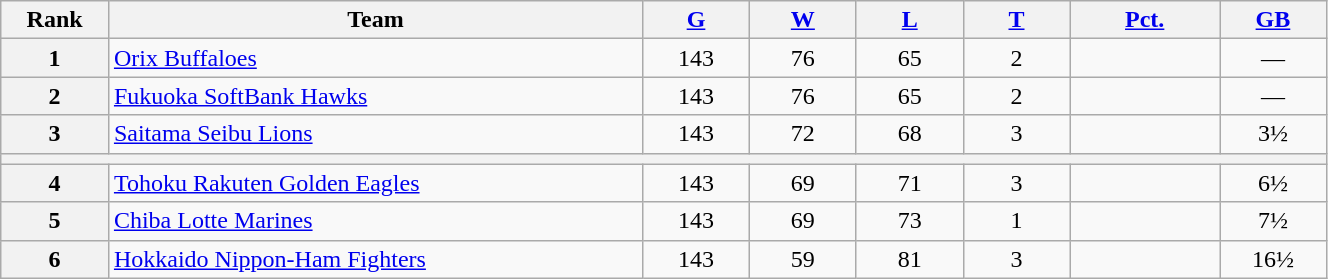<table class="wikitable plainrowheaders" width="70%" style="text-align:center;">
<tr>
<th scope="col" width="5%">Rank</th>
<th scope="col" width="25%">Team</th>
<th scope="col" width="5%"><a href='#'>G</a></th>
<th scope="col" width="5%"><a href='#'>W</a></th>
<th scope="col" width="5%"><a href='#'>L</a></th>
<th scope="col" width="5%"><a href='#'>T</a></th>
<th scope="col" width="7%"><a href='#'>Pct.</a></th>
<th scope="col" width="5%"><a href='#'>GB</a></th>
</tr>
<tr>
<th>1</th>
<td style="text-align:left;"><a href='#'>Orix Buffaloes</a></td>
<td>143</td>
<td>76</td>
<td>65</td>
<td>2</td>
<td></td>
<td>—</td>
</tr>
<tr>
<th>2</th>
<td style="text-align:left;"><a href='#'>Fukuoka SoftBank Hawks</a></td>
<td>143</td>
<td>76</td>
<td>65</td>
<td>2</td>
<td></td>
<td>—</td>
</tr>
<tr>
<th>3</th>
<td style="text-align:left;"><a href='#'>Saitama Seibu Lions</a></td>
<td>143</td>
<td>72</td>
<td>68</td>
<td>3</td>
<td></td>
<td>3½</td>
</tr>
<tr>
<th colspan="10"></th>
</tr>
<tr>
<th>4</th>
<td style="text-align:left;"><a href='#'>Tohoku Rakuten Golden Eagles</a></td>
<td>143</td>
<td>69</td>
<td>71</td>
<td>3</td>
<td></td>
<td>6½</td>
</tr>
<tr>
<th>5</th>
<td style="text-align:left;"><a href='#'>Chiba Lotte Marines</a></td>
<td>143</td>
<td>69</td>
<td>73</td>
<td>1</td>
<td></td>
<td>7½</td>
</tr>
<tr>
<th>6</th>
<td style="text-align:left;"><a href='#'>Hokkaido Nippon-Ham Fighters</a></td>
<td>143</td>
<td>59</td>
<td>81</td>
<td>3</td>
<td></td>
<td>16½</td>
</tr>
</table>
